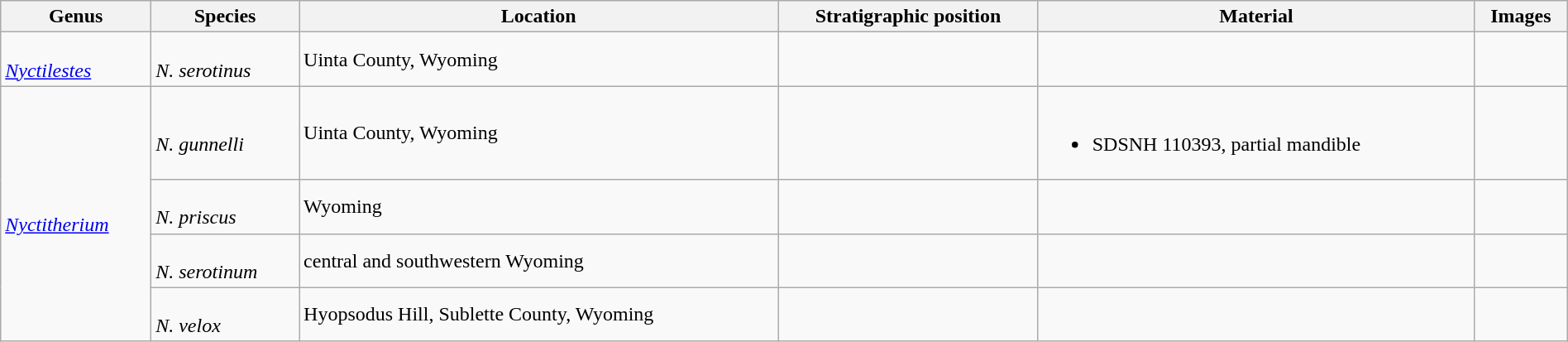<table class="wikitable sortable"  style="margin:auto; width:100%;">
<tr>
<th>Genus</th>
<th>Species</th>
<th>Location</th>
<th>Stratigraphic position</th>
<th>Material</th>
<th>Images</th>
</tr>
<tr>
<td rowspan=1><br><em><a href='#'>Nyctilestes</a></em></td>
<td><br><em>N. serotinus</em></td>
<td>Uinta County, Wyoming</td>
<td></td>
<td></td>
<td></td>
</tr>
<tr>
<td rowspan=4><br><em><a href='#'>Nyctitherium</a></em></td>
<td><br><em>N. gunnelli</em></td>
<td>Uinta County, Wyoming</td>
<td></td>
<td><br><ul><li>SDSNH 110393, partial mandible</li></ul></td>
<td></td>
</tr>
<tr>
<td><br><em>N. priscus</em></td>
<td>Wyoming</td>
<td></td>
<td></td>
<td></td>
</tr>
<tr>
<td><br><em>N. serotinum</em></td>
<td>central and southwestern Wyoming</td>
<td></td>
<td></td>
<td></td>
</tr>
<tr>
<td><br><em>N. velox</em></td>
<td>Hyopsodus Hill, Sublette County, Wyoming</td>
<td></td>
<td></td>
<td></td>
</tr>
</table>
